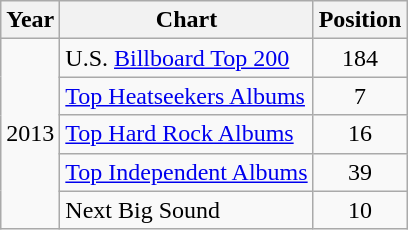<table class="wikitable">
<tr>
<th>Year</th>
<th>Chart</th>
<th>Position</th>
</tr>
<tr>
<td rowspan="5">2013</td>
<td>U.S. <a href='#'>Billboard Top 200</a></td>
<td align="center">184</td>
</tr>
<tr>
<td><a href='#'>Top Heatseekers Albums</a></td>
<td align="center">7</td>
</tr>
<tr>
<td><a href='#'>Top Hard Rock Albums</a></td>
<td align="center">16</td>
</tr>
<tr>
<td><a href='#'>Top Independent Albums</a></td>
<td align="center">39</td>
</tr>
<tr>
<td>Next Big Sound</td>
<td align="center">10</td>
</tr>
</table>
